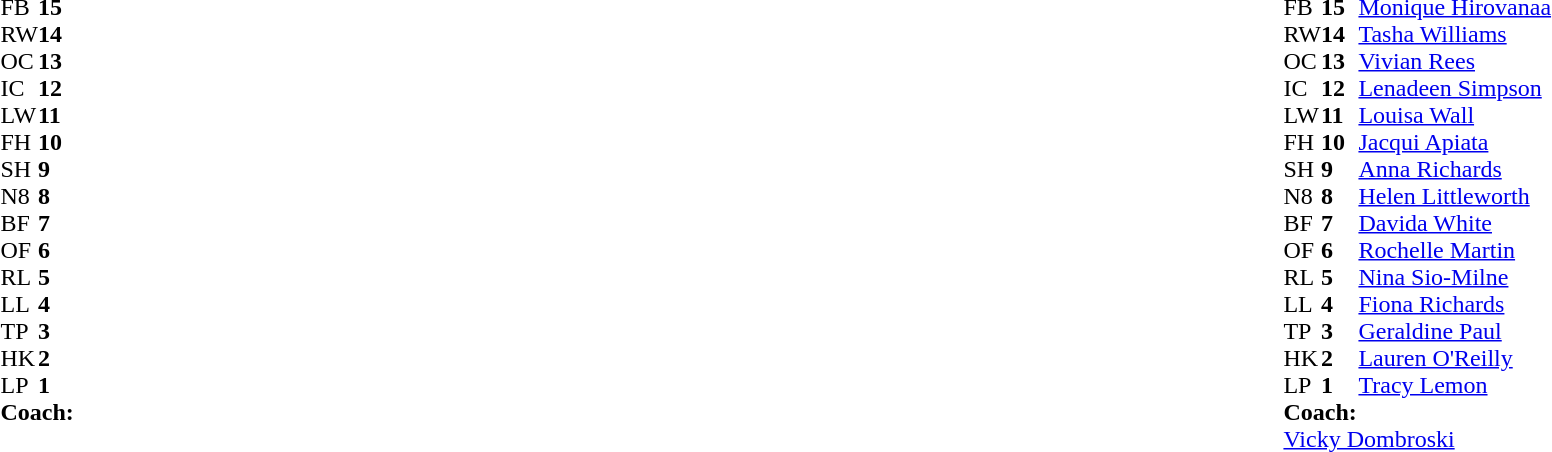<table style="width:100%">
<tr>
<td style="vertical-align:top;width:50%"><br><table cellspacing="0" cellpadding="0">
<tr>
<th width="25"></th>
<th width="25"></th>
</tr>
<tr>
<td>FB</td>
<td><strong>15</strong></td>
<td></td>
</tr>
<tr>
<td>RW</td>
<td><strong>14</strong></td>
<td></td>
<td></td>
<td></td>
</tr>
<tr>
<td>OC</td>
<td><strong>13</strong></td>
<td></td>
<td></td>
<td></td>
</tr>
<tr>
<td>IC</td>
<td><strong>12</strong></td>
<td></td>
</tr>
<tr>
<td>LW</td>
<td><strong>11</strong></td>
<td></td>
</tr>
<tr>
<td>FH</td>
<td><strong>10</strong></td>
<td></td>
</tr>
<tr>
<td>SH</td>
<td><strong>9</strong></td>
<td></td>
<td></td>
<td></td>
</tr>
<tr>
<td>N8</td>
<td><strong>8</strong></td>
<td></td>
</tr>
<tr>
<td>BF</td>
<td><strong>7</strong></td>
<td></td>
</tr>
<tr>
<td>OF</td>
<td><strong>6</strong></td>
<td></td>
<td></td>
<td></td>
</tr>
<tr>
<td>RL</td>
<td><strong>5</strong></td>
<td></td>
</tr>
<tr>
<td>LL</td>
<td><strong>4</strong></td>
<td></td>
<td></td>
<td></td>
</tr>
<tr>
<td>TP</td>
<td><strong>3</strong></td>
<td></td>
<td></td>
<td></td>
</tr>
<tr>
<td>HK</td>
<td><strong>2</strong></td>
<td></td>
<td></td>
<td></td>
</tr>
<tr>
<td>LP</td>
<td><strong>1</strong></td>
<td></td>
<td></td>
<td></td>
</tr>
<tr>
<td colspan="3"><strong>Coach:</strong></td>
</tr>
<tr>
<td colspan="3"></td>
</tr>
</table>
</td>
<td style="vertical-align:top;width:50%"><br><table cellspacing="0" cellpadding="0" style="margin:auto">
<tr>
<th width="25"></th>
<th width="25"></th>
</tr>
<tr>
<td>FB</td>
<td><strong>15</strong></td>
<td><a href='#'>Monique Hirovanaa</a></td>
</tr>
<tr>
<td>RW</td>
<td><strong>14</strong></td>
<td><a href='#'>Tasha Williams</a></td>
</tr>
<tr>
<td>OC</td>
<td><strong>13</strong></td>
<td><a href='#'>Vivian Rees</a></td>
</tr>
<tr>
<td>IC</td>
<td><strong>12</strong></td>
<td><a href='#'>Lenadeen Simpson</a></td>
</tr>
<tr>
<td>LW</td>
<td><strong>11</strong></td>
<td><a href='#'>Louisa Wall</a></td>
</tr>
<tr>
<td>FH</td>
<td><strong>10</strong></td>
<td><a href='#'>Jacqui Apiata</a></td>
<td></td>
<td></td>
</tr>
<tr>
<td>SH</td>
<td><strong>9</strong></td>
<td><a href='#'>Anna Richards</a></td>
<td></td>
<td></td>
</tr>
<tr>
<td>N8</td>
<td><strong>8</strong></td>
<td><a href='#'>Helen Littleworth</a></td>
</tr>
<tr>
<td>BF</td>
<td><strong>7</strong></td>
<td><a href='#'>Davida White</a></td>
<td></td>
<td></td>
</tr>
<tr>
<td>OF</td>
<td><strong>6</strong></td>
<td><a href='#'>Rochelle Martin</a></td>
<td></td>
<td></td>
</tr>
<tr>
<td>RL</td>
<td><strong>5</strong></td>
<td><a href='#'>Nina Sio-Milne</a></td>
<td></td>
<td></td>
</tr>
<tr>
<td>LL</td>
<td><strong>4</strong></td>
<td><a href='#'>Fiona Richards</a></td>
</tr>
<tr>
<td>TP</td>
<td><strong>3</strong></td>
<td><a href='#'>Geraldine Paul</a></td>
<td></td>
<td></td>
</tr>
<tr>
<td>HK</td>
<td><strong>2</strong></td>
<td><a href='#'>Lauren O'Reilly</a></td>
<td></td>
<td></td>
</tr>
<tr>
<td>LP</td>
<td><strong>1</strong></td>
<td><a href='#'>Tracy Lemon</a></td>
<td></td>
<td></td>
</tr>
<tr>
<td colspan="3"><strong>Coach:</strong></td>
</tr>
<tr>
<td colspan="3"> <a href='#'>Vicky Dombroski</a></td>
</tr>
</table>
</td>
</tr>
</table>
